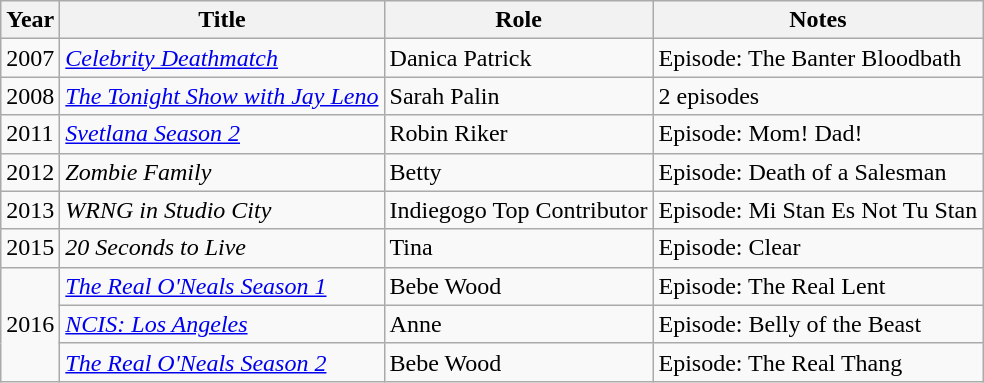<table class="wikitable sortable plainrowheaders">
<tr style="text-align:center;">
<th scope="col">Year</th>
<th scope="col">Title</th>
<th scope="col">Role</th>
<th scope="col">Notes</th>
</tr>
<tr>
<td>2007</td>
<td><em><a href='#'>Celebrity Deathmatch</a></em></td>
<td>Danica Patrick</td>
<td>Episode: The Banter Bloodbath</td>
</tr>
<tr>
<td>2008</td>
<td><em><a href='#'>The Tonight Show with Jay Leno</a></em></td>
<td>Sarah Palin</td>
<td>2 episodes</td>
</tr>
<tr>
<td>2011</td>
<td><em><a href='#'>Svetlana Season 2</a></em></td>
<td>Robin Riker</td>
<td>Episode: Mom! Dad!</td>
</tr>
<tr>
<td>2012</td>
<td><em>Zombie Family</em></td>
<td>Betty</td>
<td>Episode: Death of a Salesman</td>
</tr>
<tr>
<td>2013</td>
<td><em>WRNG in Studio City</em></td>
<td>Indiegogo Top Contributor</td>
<td>Episode: Mi Stan Es Not Tu Stan</td>
</tr>
<tr>
<td>2015</td>
<td><em>20 Seconds to Live</em></td>
<td>Tina</td>
<td>Episode: Clear</td>
</tr>
<tr>
<td rowspan="3">2016</td>
<td><em><a href='#'>The Real O'Neals Season 1</a></em></td>
<td>Bebe Wood</td>
<td>Episode: The Real Lent</td>
</tr>
<tr>
<td><em><a href='#'>NCIS: Los Angeles</a></em></td>
<td>Anne</td>
<td>Episode: Belly of the Beast</td>
</tr>
<tr>
<td><em><a href='#'>The Real O'Neals Season 2</a></em></td>
<td>Bebe Wood</td>
<td>Episode: The Real Thang</td>
</tr>
</table>
